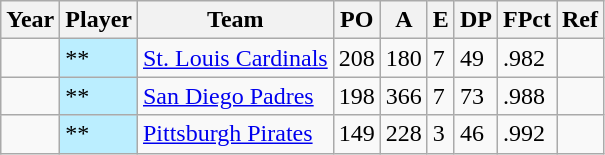<table class="wikitable sortable" border="1">
<tr>
<th>Year</th>
<th>Player</th>
<th>Team</th>
<th>PO</th>
<th>A</th>
<th>E</th>
<th>DP</th>
<th>FPct</th>
<th class="unsortable">Ref</th>
</tr>
<tr>
<td></td>
<td bgcolor=#bbeeff>**</td>
<td><a href='#'>St. Louis Cardinals</a></td>
<td>208</td>
<td>180</td>
<td>7</td>
<td>49</td>
<td>.982</td>
<td></td>
</tr>
<tr>
<td></td>
<td bgcolor=#bbeeff>**</td>
<td><a href='#'>San Diego Padres</a></td>
<td>198</td>
<td>366</td>
<td>7</td>
<td>73</td>
<td>.988</td>
<td></td>
</tr>
<tr>
<td></td>
<td bgcolor=#bbeeff>**</td>
<td><a href='#'>Pittsburgh Pirates</a></td>
<td>149</td>
<td>228</td>
<td>3</td>
<td>46</td>
<td>.992</td>
<td></td>
</tr>
</table>
